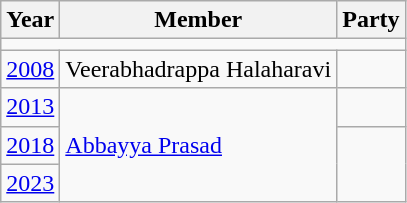<table class="wikitable sortable">
<tr>
<th>Year</th>
<th>Member</th>
<th colspan="2">Party</th>
</tr>
<tr>
<td colspan="4"></td>
</tr>
<tr>
<td><a href='#'>2008</a></td>
<td>Veerabhadrappa Halaharavi</td>
<td></td>
</tr>
<tr>
<td><a href='#'>2013</a></td>
<td rowspan="3"><a href='#'>Abbayya Prasad</a></td>
<td></td>
</tr>
<tr>
<td><a href='#'>2018</a></td>
</tr>
<tr>
<td><a href='#'>2023</a></td>
</tr>
</table>
